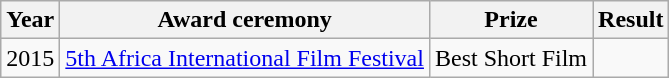<table class ="wikitable">
<tr>
<th>Year</th>
<th>Award ceremony</th>
<th>Prize</th>
<th>Result</th>
</tr>
<tr>
<td>2015</td>
<td><a href='#'>5th Africa International Film Festival</a></td>
<td>Best Short Film</td>
<td></td>
</tr>
</table>
